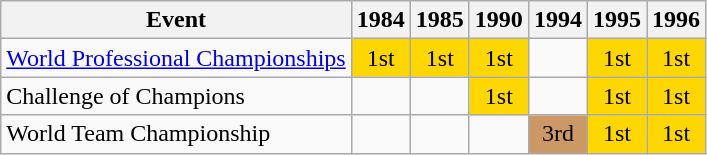<table class="wikitable" style="text-align: center;">
<tr>
<th>Event</th>
<th>1984</th>
<th>1985</th>
<th>1990</th>
<th>1994</th>
<th>1995</th>
<th>1996</th>
</tr>
<tr>
<td style="text-align: left;"><a href='#'>World Professional Championships</a></td>
<td style="background:gold;">1st</td>
<td style="background:gold;">1st</td>
<td style="background:gold;">1st</td>
<td></td>
<td style="background:gold;">1st</td>
<td style="background:gold;">1st</td>
</tr>
<tr>
<td style="text-align: left;">Challenge of Champions</td>
<td></td>
<td></td>
<td style="background:gold;">1st</td>
<td></td>
<td style="background:gold;">1st</td>
<td style="background:gold;">1st</td>
</tr>
<tr>
<td style="text-align: left;">World Team Championship</td>
<td></td>
<td></td>
<td></td>
<td style="background:#c96;">3rd</td>
<td style="background:gold;">1st</td>
<td style="background:gold;">1st</td>
</tr>
</table>
